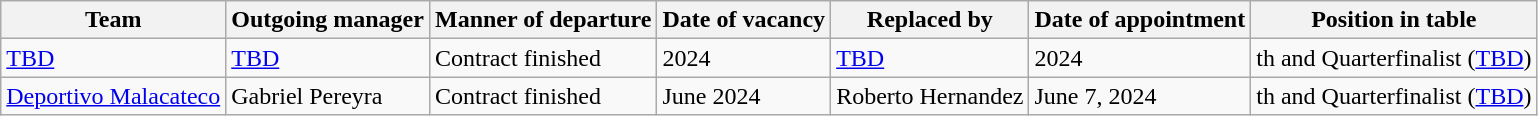<table class="wikitable">
<tr>
<th>Team</th>
<th>Outgoing manager</th>
<th>Manner of departure</th>
<th>Date of vacancy</th>
<th>Replaced by</th>
<th>Date of appointment</th>
<th>Position in table</th>
</tr>
<tr>
<td><a href='#'>TBD</a></td>
<td> <a href='#'>TBD</a></td>
<td>Contract finished</td>
<td>2024</td>
<td>  <a href='#'>TBD</a></td>
<td>2024</td>
<td>th and Quarterfinalist (<a href='#'>TBD</a>)</td>
</tr>
<tr>
<td><a href='#'>Deportivo Malacateco</a></td>
<td> Gabriel Pereyra</td>
<td>Contract finished</td>
<td>June 2024</td>
<td> Roberto Hernandez </td>
<td>June 7, 2024</td>
<td>th and Quarterfinalist (<a href='#'>TBD</a>)</td>
</tr>
</table>
